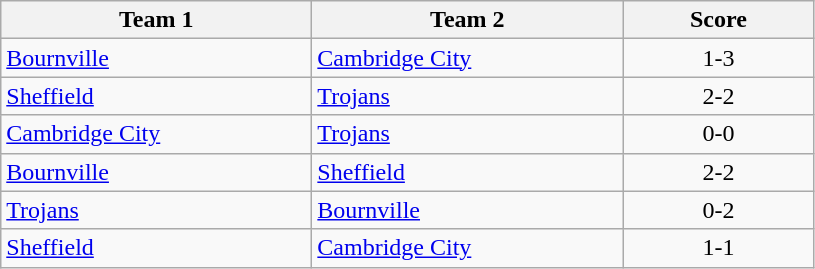<table class="wikitable" style="font-size: 100%">
<tr>
<th width=200>Team 1</th>
<th width=200>Team 2</th>
<th width=120>Score</th>
</tr>
<tr>
<td><a href='#'>Bournville</a></td>
<td><a href='#'>Cambridge City</a></td>
<td align=center>1-3</td>
</tr>
<tr>
<td><a href='#'>Sheffield</a></td>
<td><a href='#'>Trojans</a></td>
<td align=center>2-2</td>
</tr>
<tr>
<td><a href='#'>Cambridge City</a></td>
<td><a href='#'>Trojans</a></td>
<td align=center>0-0</td>
</tr>
<tr>
<td><a href='#'>Bournville</a></td>
<td><a href='#'>Sheffield</a></td>
<td align=center>2-2</td>
</tr>
<tr>
<td><a href='#'>Trojans</a></td>
<td><a href='#'>Bournville</a></td>
<td align=center>0-2</td>
</tr>
<tr>
<td><a href='#'>Sheffield</a></td>
<td><a href='#'>Cambridge City</a></td>
<td align=center>1-1</td>
</tr>
</table>
